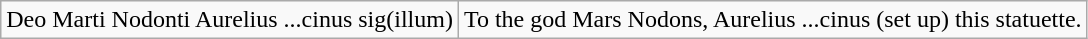<table class="wikitable">
<tr>
<td>Deo Marti Nodonti Aurelius ...cinus sig(illum)</td>
<td>To the god Mars Nodons, Aurelius ...cinus (set up) this statuette.</td>
</tr>
</table>
